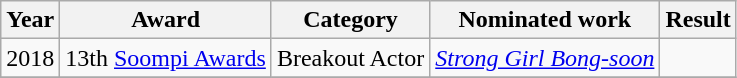<table class="wikitable sortable plainrowheaders" style="text-align:center;">
<tr>
<th>Year</th>
<th>Award</th>
<th>Category</th>
<th>Nominated work</th>
<th>Result</th>
</tr>
<tr>
<td>2018</td>
<td>13th <a href='#'>Soompi Awards</a></td>
<td>Breakout Actor</td>
<td><em><a href='#'>Strong Girl Bong-soon</a></em></td>
<td></td>
</tr>
<tr>
</tr>
</table>
